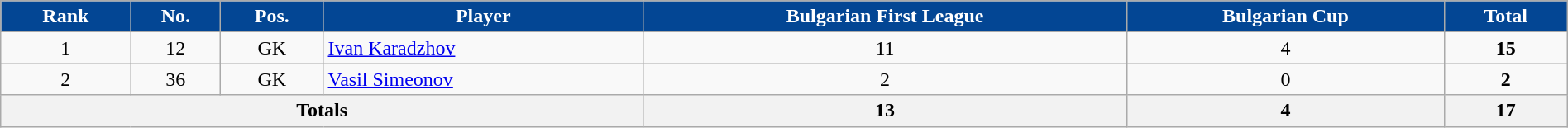<table class="wikitable sortable" style="text-align:center;width:100%;">
<tr>
<th style=background-color:#034694;color:#FFFFFF>Rank</th>
<th style=background-color:#034694;color:#FFFFFF>No.</th>
<th style=background-color:#034694;color:#FFFFFF>Pos.</th>
<th style=background-color:#034694;color:#FFFFFF>Player</th>
<th style=background-color:#034694;color:#FFFFFF>Bulgarian First League</th>
<th style=background-color:#034694;color:#FFFFFF>Bulgarian Cup</th>
<th style=background-color:#034694;color:#FFFFFF>Total</th>
</tr>
<tr>
<td>1</td>
<td>12</td>
<td>GK</td>
<td align=left> <a href='#'>Ivan Karadzhov</a></td>
<td>11</td>
<td>4</td>
<td><strong>15</strong></td>
</tr>
<tr>
<td>2</td>
<td>36</td>
<td>GK</td>
<td align=left> <a href='#'>Vasil Simeonov</a></td>
<td>2</td>
<td>0</td>
<td><strong>2</strong></td>
</tr>
<tr>
<th colspan=4><strong>Totals </strong></th>
<th><strong>13</strong></th>
<th><strong>4</strong></th>
<th><strong>17</strong></th>
</tr>
</table>
